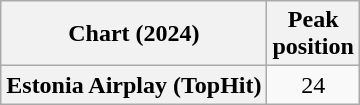<table class="wikitable plainrowheaders" style="text-align:center">
<tr>
<th scope="col">Chart (2024)</th>
<th scope="col">Peak<br>position</th>
</tr>
<tr>
<th scope="row">Estonia Airplay (TopHit)</th>
<td>24</td>
</tr>
</table>
